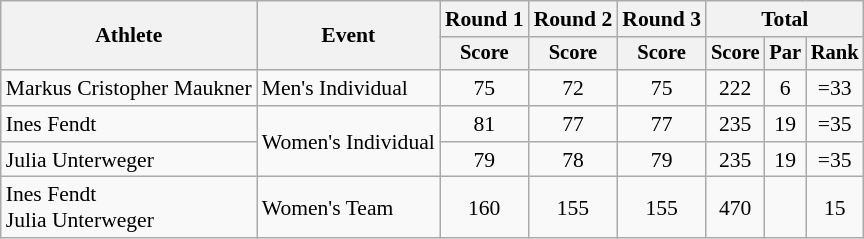<table class=wikitable style="font-size:90%;">
<tr>
<th rowspan=2>Athlete</th>
<th rowspan=2>Event</th>
<th>Round 1</th>
<th>Round 2</th>
<th>Round 3</th>
<th colspan=3>Total</th>
</tr>
<tr style="font-size:95%">
<th>Score</th>
<th>Score</th>
<th>Score</th>
<th>Score</th>
<th>Par</th>
<th>Rank</th>
</tr>
<tr align=center>
<td align=left>Markus Cristopher Maukner</td>
<td align=left>Men's Individual</td>
<td>75</td>
<td>72</td>
<td>75</td>
<td>222</td>
<td>6</td>
<td>=33</td>
</tr>
<tr align=center>
<td align=left>Ines Fendt</td>
<td align=left rowspan=2>Women's Individual</td>
<td>81</td>
<td>77</td>
<td>77</td>
<td>235</td>
<td>19</td>
<td>=35</td>
</tr>
<tr align=center>
<td align=left>Julia Unterweger</td>
<td>79</td>
<td>78</td>
<td>79</td>
<td>235</td>
<td>19</td>
<td>=35</td>
</tr>
<tr align=center>
<td align=left>Ines Fendt<br>Julia Unterweger</td>
<td align=left rowspan=2>Women's Team</td>
<td>160</td>
<td>155</td>
<td>155</td>
<td>470</td>
<td></td>
<td>15</td>
</tr>
</table>
